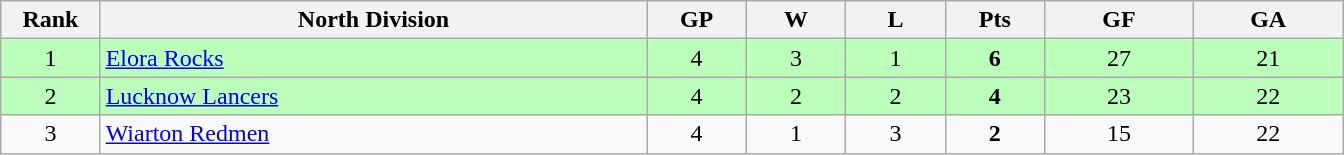<table class="wikitable" style="text-align:center" width:50em">
<tr>
<th bgcolor="#DDDDFF" width="5%">Rank</th>
<th bgcolor="#DDDDFF" width="27.5%">North Division</th>
<th bgcolor="#DDDDFF" width="5%">GP</th>
<th bgcolor="#DDDDFF" width="5%">W</th>
<th bgcolor="#DDDDFF" width="5%">L</th>
<th bgcolor="#DDDDFF" width="5%">Pts</th>
<th bgcolor="#DDDDFF" width="7.5%">GF</th>
<th bgcolor="#DDDDFF" width="7.5%">GA</th>
</tr>
<tr bgcolor="#bbffbb">
<td>1</td>
<td align=left><a href='#'>Elora Rocks</a></td>
<td>4</td>
<td>3</td>
<td>1</td>
<td><strong>6</strong></td>
<td>27</td>
<td>21</td>
</tr>
<tr bgcolor="#bbffbb">
<td>2</td>
<td align=left><a href='#'>Lucknow Lancers</a></td>
<td>4</td>
<td>2</td>
<td>2</td>
<td><strong>4</strong></td>
<td>23</td>
<td>22</td>
</tr>
<tr>
<td>3</td>
<td align=left><a href='#'>Wiarton Redmen</a></td>
<td>4</td>
<td>1</td>
<td>3</td>
<td><strong>2</strong></td>
<td>15</td>
<td>22</td>
</tr>
</table>
